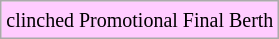<table class="wikitable">
<tr>
<td style="background-color: #ffccff;"><small>clinched Promotional Final Berth</small></td>
</tr>
</table>
